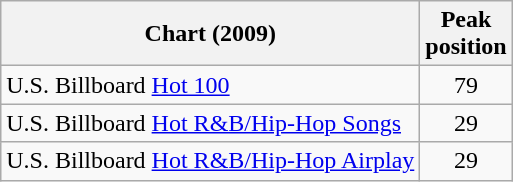<table class="wikitable">
<tr>
<th align="center">Chart (2009)</th>
<th align="center">Peak<br>position</th>
</tr>
<tr>
<td align="left">U.S. Billboard <a href='#'>Hot 100</a></td>
<td align="center">79 </td>
</tr>
<tr>
<td align="left">U.S. Billboard <a href='#'>Hot R&B/Hip-Hop Songs</a></td>
<td align="center">29 </td>
</tr>
<tr>
<td align="left">U.S. Billboard <a href='#'>Hot R&B/Hip-Hop Airplay</a></td>
<td align="center">29 </td>
</tr>
</table>
